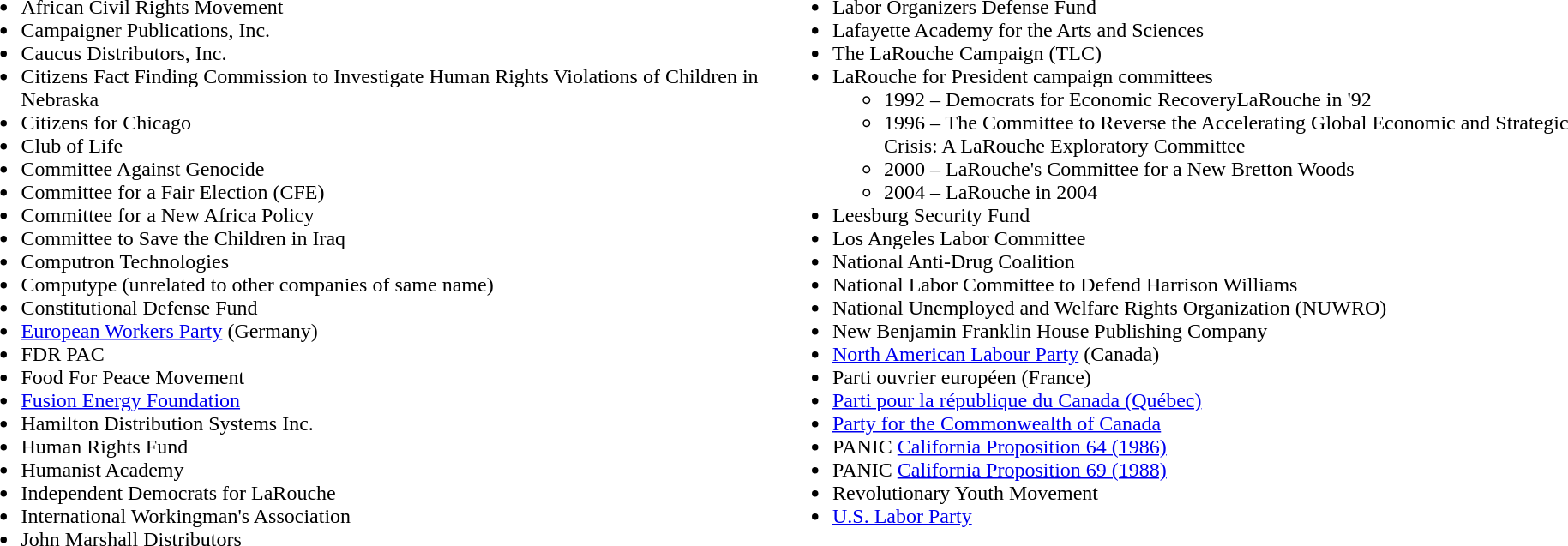<table style="width:100%;">
<tr style="vertical-align:top;">
<td style="width:50%;"><br><ul><li>African Civil Rights Movement</li><li>Campaigner Publications, Inc.</li><li>Caucus Distributors, Inc.</li><li>Citizens Fact Finding Commission to Investigate Human Rights Violations of Children in Nebraska</li><li>Citizens for Chicago</li><li>Club of Life</li><li>Committee Against Genocide</li><li>Committee for a Fair Election (CFE)</li><li>Committee for a New Africa Policy</li><li>Committee to Save the Children in Iraq</li><li>Computron Technologies</li><li>Computype (unrelated to other companies of same name)</li><li>Constitutional Defense Fund</li><li><a href='#'>European Workers Party</a> (Germany)</li><li>FDR PAC</li><li>Food For Peace Movement</li><li><a href='#'>Fusion Energy Foundation</a></li><li>Hamilton Distribution Systems Inc.</li><li>Human Rights Fund</li><li>Humanist Academy</li><li>Independent Democrats for LaRouche</li><li>International Workingman's Association</li><li>John Marshall Distributors</li></ul></td>
<td style="width:50%;"><br><ul><li>Labor Organizers Defense Fund</li><li>Lafayette Academy for the Arts and Sciences</li><li>The LaRouche Campaign (TLC)</li><li>LaRouche for President campaign committees<ul><li>1992 – Democrats for Economic RecoveryLaRouche in '92</li><li>1996 – The Committee to Reverse the Accelerating Global Economic and Strategic Crisis: A LaRouche Exploratory Committee</li><li>2000 – LaRouche's Committee for a New Bretton Woods</li><li>2004 – LaRouche in 2004</li></ul></li><li>Leesburg Security Fund</li><li>Los Angeles Labor Committee</li><li>National Anti-Drug Coalition</li><li>National Labor Committee to Defend Harrison Williams</li><li>National Unemployed and Welfare Rights Organization (NUWRO)</li><li>New Benjamin Franklin House Publishing Company</li><li><a href='#'>North American Labour Party</a> (Canada)</li><li>Parti ouvrier européen (France)</li><li><a href='#'>Parti pour la république du Canada (Québec)</a></li><li><a href='#'>Party for the Commonwealth of Canada</a></li><li>PANIC <a href='#'>California Proposition 64 (1986)</a></li><li>PANIC <a href='#'>California Proposition 69 (1988)</a></li><li>Revolutionary Youth Movement</li><li><a href='#'>U.S. Labor Party</a></li></ul></td>
</tr>
</table>
